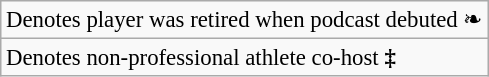<table class="wikitable" style="font-size:95%">
<tr>
<td align="left">Denotes player was retired when podcast debuted ❧</td>
</tr>
<tr>
<td align="left">Denotes non-professional athlete co-host <strong>‡</strong></td>
</tr>
</table>
